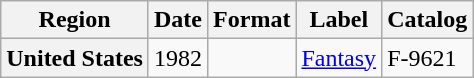<table class="wikitable plainrowheaders">
<tr>
<th>Region</th>
<th>Date</th>
<th>Format</th>
<th>Label</th>
<th>Catalog</th>
</tr>
<tr>
<th scope="row">United States</th>
<td>1982</td>
<td></td>
<td><a href='#'>Fantasy</a></td>
<td>F-9621</td>
</tr>
</table>
